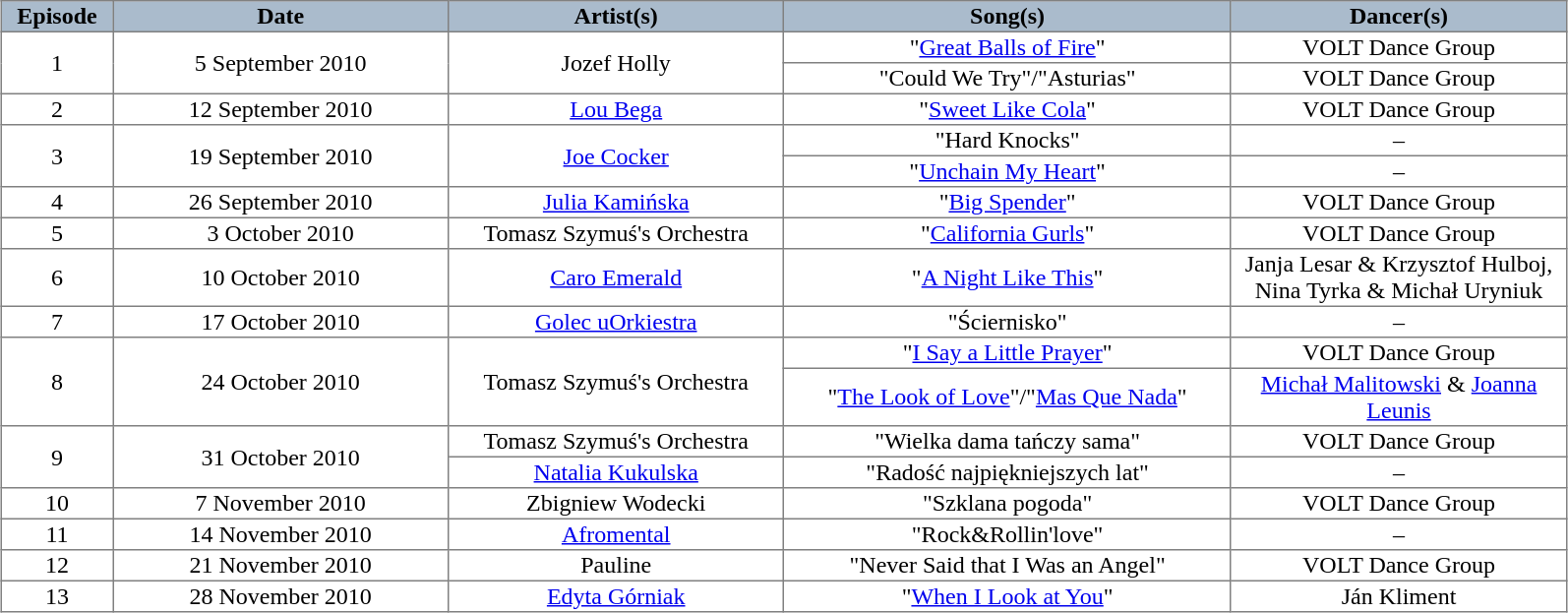<table style="text-align: center; width: 84%; margin: 0 auto; border-collapse: collapse" border="1" cellpadding="1" cellspacing="1">
<tr style="background: #ABC">
<th width="4%">Episode</th>
<th width="15%">Date</th>
<th width="15%">Artist(s)</th>
<th width="20%">Song(s)</th>
<th width="15%">Dancer(s)</th>
</tr>
<tr>
<td rowspan=2>1</td>
<td rowspan=2>5 September 2010</td>
<td rowspan=2>Jozef Holly</td>
<td>"<a href='#'>Great Balls of Fire</a>"</td>
<td>VOLT Dance Group</td>
</tr>
<tr>
<td>"Could We Try"/"Asturias"</td>
<td>VOLT Dance Group</td>
</tr>
<tr>
<td>2</td>
<td>12 September 2010</td>
<td><a href='#'>Lou Bega</a></td>
<td>"<a href='#'>Sweet Like Cola</a>"</td>
<td>VOLT Dance Group</td>
</tr>
<tr>
<td rowspan=2>3</td>
<td rowspan=2>19 September 2010</td>
<td rowspan=2><a href='#'>Joe Cocker</a></td>
<td>"Hard Knocks"</td>
<td>–</td>
</tr>
<tr>
<td>"<a href='#'>Unchain My Heart</a>"</td>
<td>–</td>
</tr>
<tr>
<td>4</td>
<td>26 September 2010</td>
<td><a href='#'>Julia Kamińska</a></td>
<td>"<a href='#'>Big Spender</a>"</td>
<td>VOLT Dance Group</td>
</tr>
<tr>
<td>5</td>
<td>3 October 2010</td>
<td>Tomasz Szymuś's Orchestra</td>
<td>"<a href='#'>California Gurls</a>"</td>
<td>VOLT Dance Group</td>
</tr>
<tr>
<td>6</td>
<td>10 October 2010</td>
<td><a href='#'>Caro Emerald</a></td>
<td>"<a href='#'>A Night Like This</a>"</td>
<td>Janja Lesar & Krzysztof Hulboj, Nina Tyrka & Michał Uryniuk</td>
</tr>
<tr>
<td>7</td>
<td>17 October 2010</td>
<td><a href='#'>Golec uOrkiestra</a></td>
<td>"Ściernisko"</td>
<td>–</td>
</tr>
<tr>
<td rowspan=2>8</td>
<td rowspan=2>24 October 2010</td>
<td rowspan=2>Tomasz Szymuś's Orchestra</td>
<td>"<a href='#'>I Say a Little Prayer</a>"</td>
<td>VOLT Dance Group</td>
</tr>
<tr>
<td>"<a href='#'>The Look of Love</a>"/"<a href='#'>Mas Que Nada</a>"</td>
<td><a href='#'>Michał Malitowski</a> & <a href='#'>Joanna Leunis</a></td>
</tr>
<tr>
<td rowspan=2>9</td>
<td rowspan=2>31 October 2010</td>
<td>Tomasz Szymuś's Orchestra</td>
<td>"Wielka dama tańczy sama"</td>
<td>VOLT Dance Group</td>
</tr>
<tr>
<td><a href='#'>Natalia Kukulska</a></td>
<td>"Radość najpiękniejszych lat"</td>
<td>–</td>
</tr>
<tr>
<td>10</td>
<td>7 November 2010</td>
<td>Zbigniew Wodecki</td>
<td>"Szklana pogoda"</td>
<td>VOLT Dance Group</td>
</tr>
<tr>
<td>11</td>
<td>14 November 2010</td>
<td><a href='#'>Afromental</a></td>
<td>"Rock&Rollin'love"</td>
<td>–</td>
</tr>
<tr>
<td>12</td>
<td>21 November 2010</td>
<td>Pauline</td>
<td>"Never Said that I Was an Angel"</td>
<td>VOLT Dance Group</td>
</tr>
<tr>
<td>13</td>
<td>28 November 2010</td>
<td><a href='#'>Edyta Górniak</a></td>
<td>"<a href='#'>When I Look at You</a>"</td>
<td>Ján Kliment</td>
</tr>
</table>
